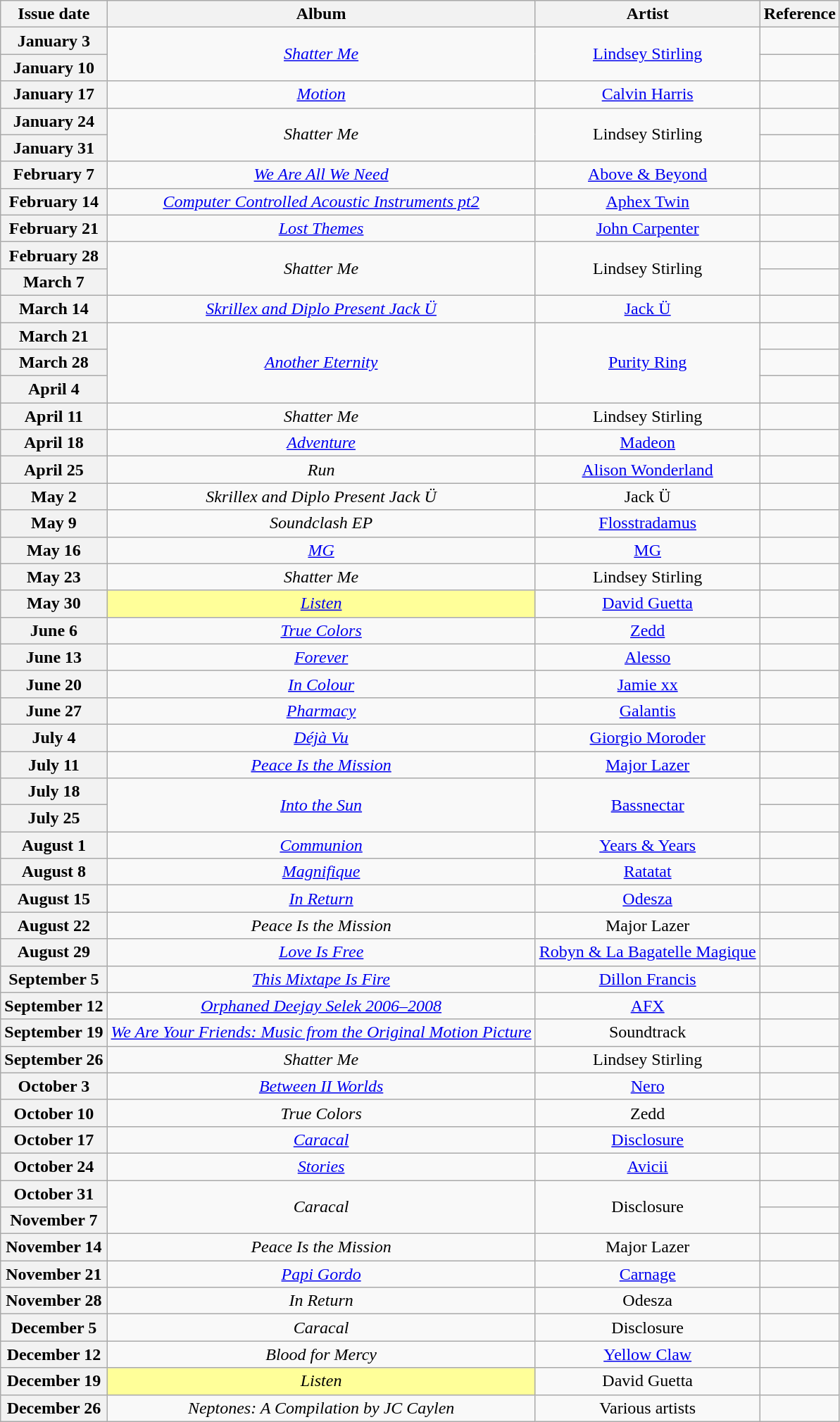<table class="wikitable plainrowheaders" style="text-align:center">
<tr>
<th scope="col">Issue date</th>
<th scope="col">Album</th>
<th scope="col">Artist</th>
<th scope="col">Reference</th>
</tr>
<tr>
<th scope="row">January 3</th>
<td rowspan="2"><em><a href='#'>Shatter Me</a></em></td>
<td rowspan="2"><a href='#'>Lindsey Stirling</a></td>
<td></td>
</tr>
<tr>
<th scope="row">January 10</th>
<td></td>
</tr>
<tr>
<th scope="row">January 17</th>
<td><em><a href='#'>Motion</a></em></td>
<td><a href='#'>Calvin Harris</a></td>
<td></td>
</tr>
<tr>
<th scope="row">January 24</th>
<td rowspan="2"><em>Shatter Me</em></td>
<td rowspan="2">Lindsey Stirling</td>
<td></td>
</tr>
<tr>
<th scope="row">January 31</th>
<td></td>
</tr>
<tr>
<th scope="row">February 7</th>
<td><em><a href='#'>We Are All We Need</a></em></td>
<td><a href='#'>Above & Beyond</a></td>
<td></td>
</tr>
<tr>
<th scope="row">February 14</th>
<td><em><a href='#'>Computer Controlled Acoustic Instruments pt2</a></em></td>
<td><a href='#'>Aphex Twin</a></td>
<td></td>
</tr>
<tr>
<th scope="row">February 21</th>
<td><em><a href='#'>Lost Themes</a></em></td>
<td><a href='#'>John Carpenter</a></td>
<td></td>
</tr>
<tr>
<th scope="row">February 28</th>
<td rowspan="2"><em>Shatter Me</em></td>
<td rowspan="2">Lindsey Stirling</td>
<td></td>
</tr>
<tr>
<th scope="row">March 7</th>
<td></td>
</tr>
<tr>
<th scope="row">March 14</th>
<td><em><a href='#'>Skrillex and Diplo Present Jack Ü</a></em></td>
<td><a href='#'>Jack Ü</a></td>
<td></td>
</tr>
<tr>
<th scope="row">March 21</th>
<td rowspan="3"><em><a href='#'>Another Eternity</a></em></td>
<td rowspan="3"><a href='#'>Purity Ring</a></td>
<td></td>
</tr>
<tr>
<th scope="row">March 28</th>
<td></td>
</tr>
<tr>
<th scope="row">April 4</th>
<td></td>
</tr>
<tr>
<th scope="row">April 11</th>
<td><em>Shatter Me</em></td>
<td>Lindsey Stirling</td>
<td></td>
</tr>
<tr>
<th scope="row">April 18</th>
<td><em><a href='#'>Adventure</a></em></td>
<td><a href='#'>Madeon</a></td>
<td></td>
</tr>
<tr>
<th scope="row">April 25</th>
<td><em>Run</em></td>
<td><a href='#'>Alison Wonderland</a></td>
<td></td>
</tr>
<tr>
<th scope="row">May 2</th>
<td><em>Skrillex and Diplo Present Jack Ü</em></td>
<td>Jack Ü</td>
<td></td>
</tr>
<tr>
<th scope="row">May 9</th>
<td><em>Soundclash EP</em></td>
<td><a href='#'>Flosstradamus</a></td>
<td></td>
</tr>
<tr>
<th scope="row">May 16</th>
<td><em><a href='#'>MG</a></em></td>
<td><a href='#'>MG</a></td>
<td></td>
</tr>
<tr>
<th scope="row">May 23</th>
<td><em>Shatter Me</em></td>
<td>Lindsey Stirling</td>
<td></td>
</tr>
<tr>
<th scope="row">May 30</th>
<td bgcolor=#FFFF99><em><a href='#'>Listen</a></em> </td>
<td><a href='#'>David Guetta</a></td>
<td></td>
</tr>
<tr>
<th scope="row">June 6</th>
<td><em><a href='#'>True Colors</a></em></td>
<td><a href='#'>Zedd</a></td>
<td></td>
</tr>
<tr>
<th scope="row">June 13</th>
<td><em><a href='#'>Forever</a></em></td>
<td><a href='#'>Alesso</a></td>
<td></td>
</tr>
<tr>
<th scope="row">June 20</th>
<td><em><a href='#'>In Colour</a></em></td>
<td><a href='#'>Jamie xx</a></td>
<td></td>
</tr>
<tr>
<th scope="row">June 27</th>
<td><em><a href='#'>Pharmacy</a></em></td>
<td><a href='#'>Galantis</a></td>
<td></td>
</tr>
<tr>
<th scope="row">July 4</th>
<td><em><a href='#'>Déjà Vu</a></em></td>
<td><a href='#'>Giorgio Moroder</a></td>
<td></td>
</tr>
<tr>
<th scope="row">July 11</th>
<td><em><a href='#'>Peace Is the Mission</a></em></td>
<td><a href='#'>Major Lazer</a></td>
<td></td>
</tr>
<tr>
<th scope="row">July 18</th>
<td rowspan="2"><em><a href='#'>Into the Sun</a></em></td>
<td rowspan="2"><a href='#'>Bassnectar</a></td>
<td></td>
</tr>
<tr>
<th scope="row">July 25</th>
<td></td>
</tr>
<tr>
<th scope="row">August 1</th>
<td><em><a href='#'>Communion</a></em></td>
<td><a href='#'>Years & Years</a></td>
<td></td>
</tr>
<tr>
<th scope="row">August 8</th>
<td><em><a href='#'>Magnifique</a></em></td>
<td><a href='#'>Ratatat</a></td>
<td></td>
</tr>
<tr>
<th scope="row">August 15</th>
<td><em><a href='#'>In Return</a></em></td>
<td><a href='#'>Odesza</a></td>
<td></td>
</tr>
<tr>
<th scope="row">August 22</th>
<td><em>Peace Is the Mission</em></td>
<td>Major Lazer</td>
<td></td>
</tr>
<tr>
<th scope="row">August 29</th>
<td><em><a href='#'>Love Is Free</a></em></td>
<td><a href='#'>Robyn & La Bagatelle Magique</a></td>
<td></td>
</tr>
<tr>
<th scope="row">September 5</th>
<td><em><a href='#'>This Mixtape Is Fire</a></em></td>
<td><a href='#'>Dillon Francis</a></td>
<td></td>
</tr>
<tr>
<th scope="row">September 12</th>
<td><em><a href='#'>Orphaned Deejay Selek 2006–2008</a></em></td>
<td><a href='#'>AFX</a></td>
<td></td>
</tr>
<tr>
<th scope="row">September 19</th>
<td><em><a href='#'>We Are Your Friends: Music from the Original Motion Picture</a></em></td>
<td>Soundtrack</td>
<td></td>
</tr>
<tr>
<th scope="row">September 26</th>
<td><em>Shatter Me</em></td>
<td>Lindsey Stirling</td>
<td></td>
</tr>
<tr>
<th scope="row">October 3</th>
<td><em><a href='#'>Between II Worlds</a></em></td>
<td><a href='#'>Nero</a></td>
<td></td>
</tr>
<tr>
<th scope="row">October 10</th>
<td><em>True Colors</em></td>
<td>Zedd</td>
<td></td>
</tr>
<tr>
<th scope="row">October 17</th>
<td><em><a href='#'>Caracal</a></em></td>
<td><a href='#'>Disclosure</a></td>
<td></td>
</tr>
<tr>
<th scope="row">October 24</th>
<td><em><a href='#'>Stories</a></em></td>
<td><a href='#'>Avicii</a></td>
<td></td>
</tr>
<tr>
<th scope="row">October 31</th>
<td rowspan="2"><em>Caracal</em></td>
<td rowspan="2">Disclosure</td>
<td></td>
</tr>
<tr>
<th scope="row">November 7</th>
<td></td>
</tr>
<tr>
<th scope="row">November 14</th>
<td><em>Peace Is the Mission</em></td>
<td>Major Lazer</td>
<td></td>
</tr>
<tr>
<th scope="row">November 21</th>
<td><em><a href='#'>Papi Gordo</a></em></td>
<td><a href='#'>Carnage</a></td>
<td></td>
</tr>
<tr>
<th scope="row">November 28</th>
<td><em>In Return</em></td>
<td>Odesza</td>
<td></td>
</tr>
<tr>
<th scope="row">December 5</th>
<td><em>Caracal</em></td>
<td>Disclosure</td>
<td></td>
</tr>
<tr>
<th scope="row">December 12</th>
<td><em>Blood for Mercy</em></td>
<td><a href='#'>Yellow Claw</a></td>
<td></td>
</tr>
<tr>
<th scope="row">December 19</th>
<td bgcolor=#FFFF99><em>Listen</em> </td>
<td>David Guetta</td>
<td></td>
</tr>
<tr>
<th scope="row">December 26</th>
<td><em>Neptones: A Compilation by JC Caylen</em></td>
<td>Various artists</td>
<td></td>
</tr>
</table>
